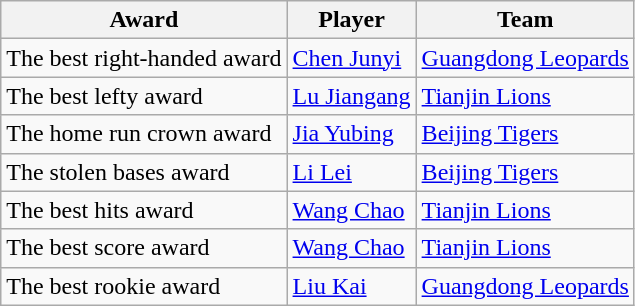<table class="wikitable">
<tr>
<th>Award</th>
<th>Player</th>
<th>Team</th>
</tr>
<tr>
<td>The best right-handed award</td>
<td><a href='#'>Chen Junyi</a></td>
<td><a href='#'>Guangdong Leopards</a></td>
</tr>
<tr>
<td>The best lefty award</td>
<td><a href='#'>Lu Jiangang</a></td>
<td><a href='#'>Tianjin Lions</a></td>
</tr>
<tr>
<td>The home run crown award</td>
<td><a href='#'>Jia Yubing</a></td>
<td><a href='#'>Beijing Tigers</a></td>
</tr>
<tr>
<td>The stolen bases award</td>
<td><a href='#'>Li Lei</a></td>
<td><a href='#'>Beijing Tigers</a></td>
</tr>
<tr>
<td>The best hits award</td>
<td><a href='#'>Wang Chao</a></td>
<td><a href='#'>Tianjin Lions</a></td>
</tr>
<tr>
<td>The best score award</td>
<td><a href='#'>Wang Chao</a></td>
<td><a href='#'>Tianjin Lions</a></td>
</tr>
<tr>
<td>The best rookie award</td>
<td><a href='#'>Liu Kai</a></td>
<td><a href='#'>Guangdong Leopards</a></td>
</tr>
</table>
